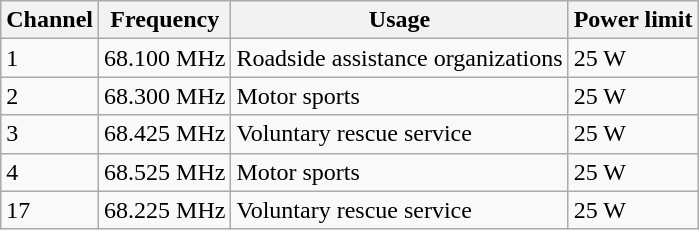<table class="wikitable">
<tr>
<th>Channel</th>
<th>Frequency</th>
<th>Usage</th>
<th>Power limit</th>
</tr>
<tr>
<td>1</td>
<td>68.100 MHz</td>
<td>Roadside assistance organizations</td>
<td>25 W</td>
</tr>
<tr>
<td>2</td>
<td>68.300 MHz</td>
<td>Motor sports</td>
<td>25 W</td>
</tr>
<tr>
<td>3</td>
<td>68.425 MHz</td>
<td>Voluntary rescue service</td>
<td>25 W</td>
</tr>
<tr>
<td>4</td>
<td>68.525 MHz</td>
<td>Motor sports</td>
<td>25 W</td>
</tr>
<tr>
<td>17</td>
<td>68.225 MHz</td>
<td>Voluntary rescue service</td>
<td>25 W</td>
</tr>
</table>
